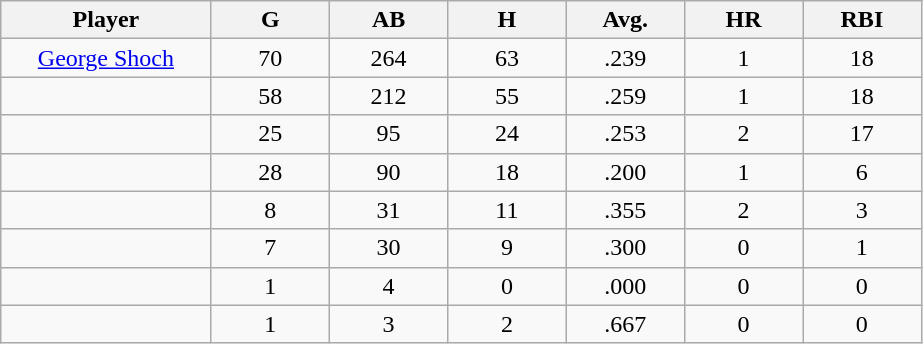<table class="wikitable sortable">
<tr>
<th bgcolor="#DDDDFF" width="16%">Player</th>
<th bgcolor="#DDDDFF" width="9%">G</th>
<th bgcolor="#DDDDFF" width="9%">AB</th>
<th bgcolor="#DDDDFF" width="9%">H</th>
<th bgcolor="#DDDDFF" width="9%">Avg.</th>
<th bgcolor="#DDDDFF" width="9%">HR</th>
<th bgcolor="#DDDDFF" width="9%">RBI</th>
</tr>
<tr align="center">
<td><a href='#'>George Shoch</a></td>
<td>70</td>
<td>264</td>
<td>63</td>
<td>.239</td>
<td>1</td>
<td>18</td>
</tr>
<tr align=center>
<td></td>
<td>58</td>
<td>212</td>
<td>55</td>
<td>.259</td>
<td>1</td>
<td>18</td>
</tr>
<tr align="center">
<td></td>
<td>25</td>
<td>95</td>
<td>24</td>
<td>.253</td>
<td>2</td>
<td>17</td>
</tr>
<tr align="center">
<td></td>
<td>28</td>
<td>90</td>
<td>18</td>
<td>.200</td>
<td>1</td>
<td>6</td>
</tr>
<tr align="center">
<td></td>
<td>8</td>
<td>31</td>
<td>11</td>
<td>.355</td>
<td>2</td>
<td>3</td>
</tr>
<tr align="center">
<td></td>
<td>7</td>
<td>30</td>
<td>9</td>
<td>.300</td>
<td>0</td>
<td>1</td>
</tr>
<tr align="center">
<td></td>
<td>1</td>
<td>4</td>
<td>0</td>
<td>.000</td>
<td>0</td>
<td>0</td>
</tr>
<tr align="center">
<td></td>
<td>1</td>
<td>3</td>
<td>2</td>
<td>.667</td>
<td>0</td>
<td>0</td>
</tr>
</table>
